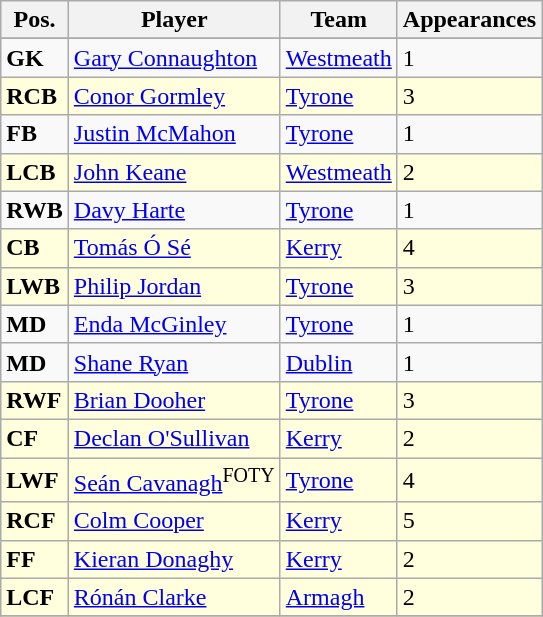<table class="wikitable">
<tr>
<th>Pos.</th>
<th>Player</th>
<th>Team</th>
<th>Appearances</th>
</tr>
<tr>
</tr>
<tr>
<td><strong>GK</strong></td>
<td> <a href='#'>Gary Connaughton</a></td>
<td><a href='#'>Westmeath</a></td>
<td>1</td>
</tr>
<tr bgcolor=#FFFFDD>
<td><strong>RCB</strong></td>
<td> <a href='#'>Conor Gormley</a></td>
<td><a href='#'>Tyrone</a></td>
<td>3</td>
</tr>
<tr>
<td><strong>FB</strong></td>
<td> <a href='#'>Justin McMahon</a></td>
<td><a href='#'>Tyrone</a></td>
<td>1</td>
</tr>
<tr bgcolor=#FFFFDD>
<td><strong>LCB</strong></td>
<td> <a href='#'>John Keane</a></td>
<td><a href='#'>Westmeath</a></td>
<td>2</td>
</tr>
<tr>
<td><strong>RWB</strong></td>
<td> <a href='#'>Davy Harte</a></td>
<td><a href='#'>Tyrone</a></td>
<td>1</td>
</tr>
<tr bgcolor=#FFFFDD>
<td><strong>CB</strong></td>
<td> <a href='#'>Tomás Ó Sé</a></td>
<td><a href='#'>Kerry</a></td>
<td>4</td>
</tr>
<tr bgcolor=#FFFFDD>
<td><strong>LWB</strong></td>
<td> <a href='#'>Philip Jordan</a></td>
<td><a href='#'>Tyrone</a></td>
<td>3</td>
</tr>
<tr>
<td><strong>MD</strong></td>
<td> <a href='#'>Enda McGinley</a></td>
<td><a href='#'>Tyrone</a></td>
<td>1</td>
</tr>
<tr>
<td><strong>MD</strong></td>
<td> <a href='#'>Shane Ryan</a></td>
<td><a href='#'>Dublin</a></td>
<td>1</td>
</tr>
<tr bgcolor=#FFFFDD>
<td><strong>RWF</strong></td>
<td> <a href='#'>Brian Dooher</a></td>
<td><a href='#'>Tyrone</a></td>
<td>3</td>
</tr>
<tr bgcolor=#FFFFDD>
<td><strong>CF</strong></td>
<td> <a href='#'>Declan O'Sullivan</a></td>
<td><a href='#'>Kerry</a></td>
<td>2</td>
</tr>
<tr bgcolor=#FFFFDD>
<td><strong>LWF</strong></td>
<td> <a href='#'>Seán Cavanagh</a><sup>FOTY</sup></td>
<td><a href='#'>Tyrone</a></td>
<td>4</td>
</tr>
<tr bgcolor=#FFFFDD>
<td><strong>RCF</strong></td>
<td> <a href='#'>Colm Cooper</a></td>
<td><a href='#'>Kerry</a></td>
<td>5</td>
</tr>
<tr bgcolor=#FFFFDD>
<td><strong>FF</strong></td>
<td> <a href='#'>Kieran Donaghy</a></td>
<td><a href='#'>Kerry</a></td>
<td>2</td>
</tr>
<tr bgcolor=#FFFFDD>
<td><strong>LCF</strong></td>
<td> <a href='#'>Rónán Clarke</a></td>
<td><a href='#'>Armagh</a></td>
<td>2</td>
</tr>
<tr>
</tr>
</table>
